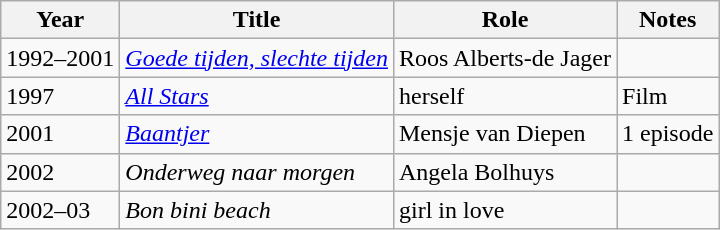<table class="wikitable sortable">
<tr>
<th>Year</th>
<th>Title</th>
<th>Role</th>
<th class="unsortable">Notes</th>
</tr>
<tr>
<td>1992–2001</td>
<td><em><a href='#'>Goede tijden, slechte tijden</a></em></td>
<td>Roos Alberts-de Jager</td>
<td></td>
</tr>
<tr>
<td>1997</td>
<td><em><a href='#'>All Stars</a></em></td>
<td>herself</td>
<td>Film</td>
</tr>
<tr>
<td>2001</td>
<td><em><a href='#'>Baantjer</a></em></td>
<td>Mensje van Diepen</td>
<td>1 episode</td>
</tr>
<tr>
<td>2002</td>
<td><em>Onderweg naar morgen</em></td>
<td>Angela Bolhuys</td>
<td></td>
</tr>
<tr>
<td>2002–03</td>
<td><em>Bon bini beach</em></td>
<td>girl in love</td>
<td></td>
</tr>
</table>
